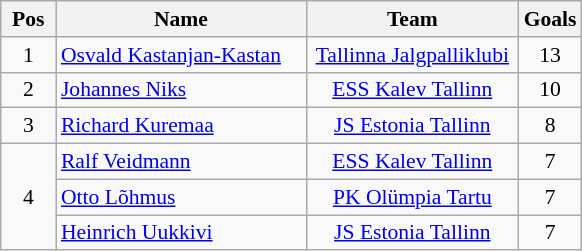<table class="wikitable" style="font-size:90%; text-align:center;">
<tr>
<th width="30">Pos</th>
<th width="160">Name</th>
<th width="135">Team</th>
<th width="30">Goals</th>
</tr>
<tr>
<td>1</td>
<td align=left><a href='#'>Osvald Kastanjan-Kastan</a></td>
<td><a href='#'>Tallinna Jalgpalliklubi</a></td>
<td>13</td>
</tr>
<tr>
<td>2</td>
<td align=left><a href='#'>Johannes Niks</a></td>
<td><a href='#'>ESS Kalev Tallinn</a></td>
<td>10</td>
</tr>
<tr>
<td>3</td>
<td align=left><a href='#'>Richard Kuremaa</a></td>
<td><a href='#'>JS Estonia Tallinn</a></td>
<td>8</td>
</tr>
<tr>
<td rowspan=3>4</td>
<td align=left><a href='#'>Ralf Veidmann</a></td>
<td><a href='#'>ESS Kalev Tallinn</a></td>
<td>7</td>
</tr>
<tr>
<td align=left><a href='#'>Otto Lõhmus</a></td>
<td><a href='#'>PK Olümpia Tartu</a></td>
<td>7</td>
</tr>
<tr>
<td align=left><a href='#'>Heinrich Uukkivi</a></td>
<td><a href='#'>JS Estonia Tallinn</a></td>
<td>7</td>
</tr>
</table>
